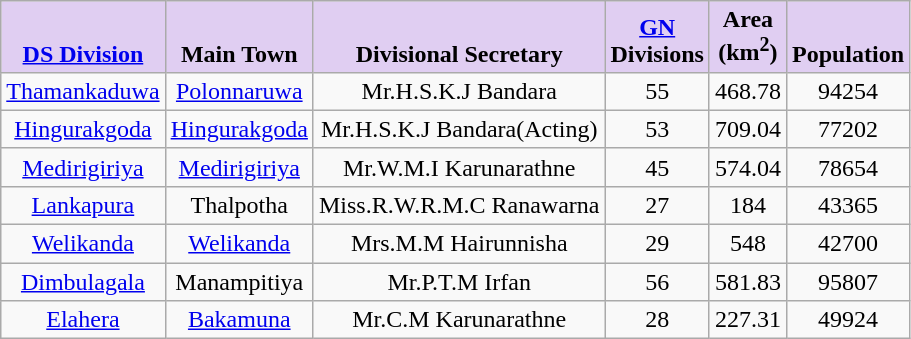<table class="wikitable sortable" style="text-align:center; font-size:100%">
<tr valign=bottom>
<th style="background-color:#E0CEF2;"><a href='#'>DS Division</a></th>
<th style="background-color:#E0CEF2;">Main Town</th>
<th style="background-color:#E0CEF2;">Divisional Secretary</th>
<th style="background-color:#E0CEF2;"><a href='#'>GN</a><br>Divisions<br></th>
<th style="background-color:#E0CEF2;">Area<br>(km<sup>2</sup>)<br></th>
<th style="background-color:#E0CEF2;">Population</th>
</tr>
<tr>
<td><a href='#'>Thamankaduwa</a></td>
<td><a href='#'>Polonnaruwa</a></td>
<td>Mr.H.S.K.J Bandara</td>
<td>55</td>
<td>468.78</td>
<td>94254</td>
</tr>
<tr>
<td><a href='#'>Hingurakgoda</a></td>
<td><a href='#'>Hingurakgoda</a></td>
<td>Mr.H.S.K.J Bandara(Acting)</td>
<td>53</td>
<td>709.04</td>
<td>77202</td>
</tr>
<tr>
<td><a href='#'>Medirigiriya</a></td>
<td><a href='#'>Medirigiriya</a></td>
<td>Mr.W.M.I Karunarathne</td>
<td>45</td>
<td>574.04</td>
<td>78654</td>
</tr>
<tr>
<td><a href='#'>Lankapura</a></td>
<td>Thalpotha</td>
<td>Miss.R.W.R.M.C Ranawarna</td>
<td>27</td>
<td>184</td>
<td>43365</td>
</tr>
<tr>
<td><a href='#'>Welikanda</a></td>
<td><a href='#'>Welikanda</a></td>
<td>Mrs.M.M Hairunnisha</td>
<td>29</td>
<td>548</td>
<td>42700</td>
</tr>
<tr>
<td><a href='#'>Dimbulagala</a></td>
<td>Manampitiya</td>
<td>Mr.P.T.M Irfan</td>
<td>56</td>
<td>581.83</td>
<td>95807</td>
</tr>
<tr>
<td><a href='#'>Elahera</a></td>
<td><a href='#'>Bakamuna</a></td>
<td>Mr.C.M Karunarathne</td>
<td>28</td>
<td>227.31</td>
<td>49924</td>
</tr>
</table>
